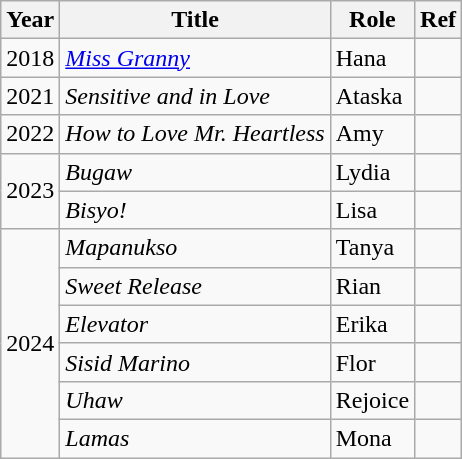<table class="wikitable sortable">
<tr>
<th>Year</th>
<th>Title</th>
<th>Role</th>
<th>Ref</th>
</tr>
<tr>
<td>2018</td>
<td><em><a href='#'>Miss Granny</a></em></td>
<td>Hana</td>
<td></td>
</tr>
<tr>
<td>2021</td>
<td><em>Sensitive and in Love</em></td>
<td>Ataska</td>
<td></td>
</tr>
<tr>
<td>2022</td>
<td><em>How to Love Mr. Heartless</em></td>
<td>Amy</td>
<td></td>
</tr>
<tr>
<td rowspan="2">2023</td>
<td><em>Bugaw</em></td>
<td>Lydia</td>
<td></td>
</tr>
<tr>
<td><em>Bisyo!</em></td>
<td>Lisa</td>
<td></td>
</tr>
<tr>
<td rowspan="6">2024</td>
<td><em>Mapanukso</em></td>
<td>Tanya</td>
<td></td>
</tr>
<tr>
<td><em>Sweet Release</em></td>
<td>Rian</td>
<td></td>
</tr>
<tr>
<td><em>Elevator</em></td>
<td>Erika</td>
<td></td>
</tr>
<tr>
<td><em>Sisid Marino</em></td>
<td>Flor</td>
<td></td>
</tr>
<tr>
<td><em>Uhaw</em></td>
<td>Rejoice</td>
<td></td>
</tr>
<tr>
<td><em>Lamas</em></td>
<td>Mona</td>
<td></td>
</tr>
</table>
